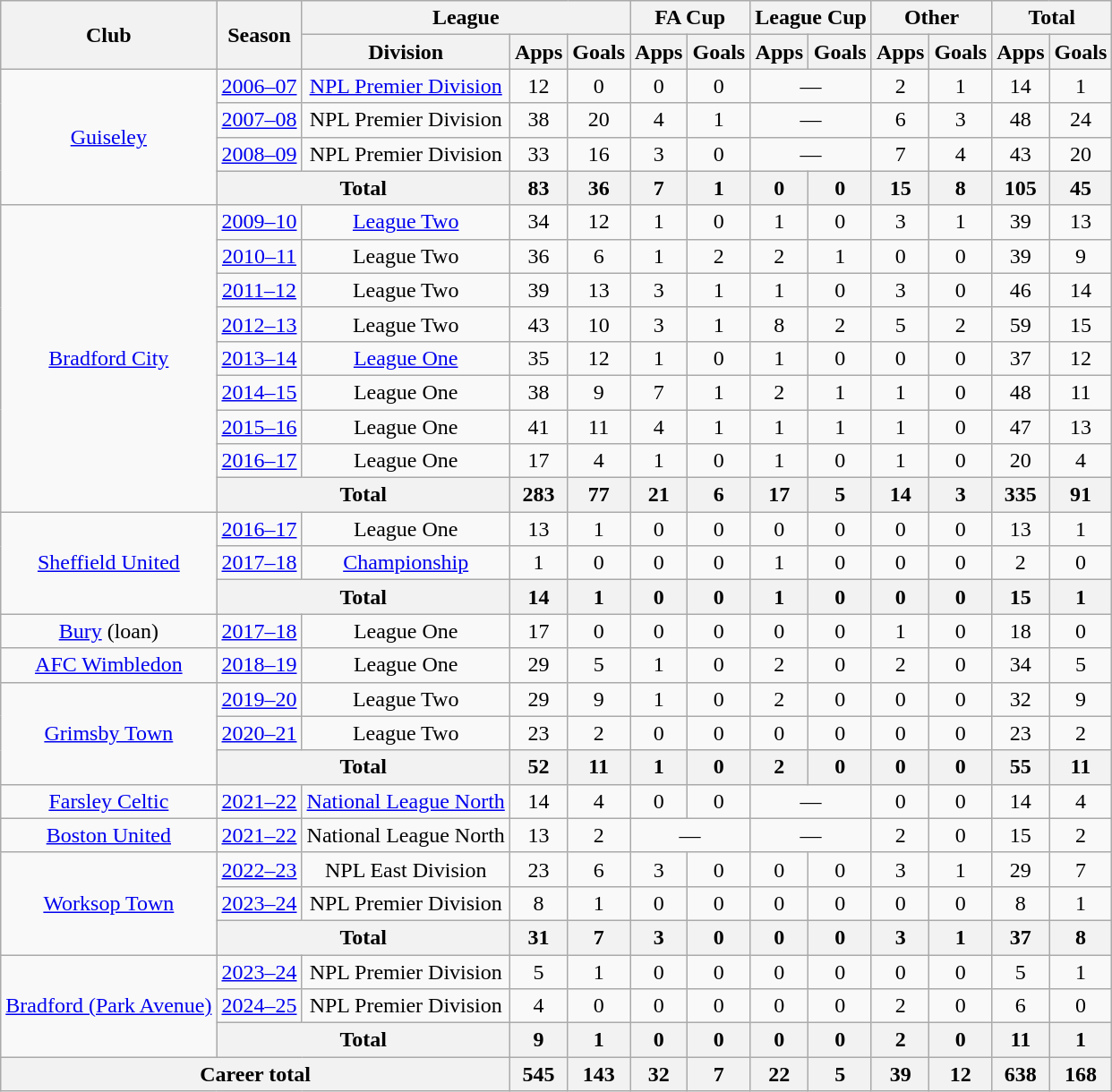<table class="wikitable" style="text-align: center;">
<tr>
<th rowspan="2">Club</th>
<th rowspan="2">Season</th>
<th colspan="3">League</th>
<th colspan="2">FA Cup</th>
<th colspan="2">League Cup</th>
<th colspan="2">Other</th>
<th colspan="2">Total</th>
</tr>
<tr>
<th>Division</th>
<th>Apps</th>
<th>Goals</th>
<th>Apps</th>
<th>Goals</th>
<th>Apps</th>
<th>Goals</th>
<th>Apps</th>
<th>Goals</th>
<th>Apps</th>
<th>Goals</th>
</tr>
<tr>
<td rowspan="4" valign="center"><a href='#'>Guiseley</a></td>
<td><a href='#'>2006–07</a></td>
<td><a href='#'>NPL Premier Division</a></td>
<td>12</td>
<td>0</td>
<td>0</td>
<td>0</td>
<td colspan="2">—</td>
<td>2</td>
<td>1</td>
<td>14</td>
<td>1</td>
</tr>
<tr>
<td><a href='#'>2007–08</a></td>
<td>NPL Premier Division</td>
<td>38</td>
<td>20</td>
<td>4</td>
<td>1</td>
<td colspan="2">—</td>
<td>6</td>
<td>3</td>
<td>48</td>
<td>24</td>
</tr>
<tr>
<td><a href='#'>2008–09</a></td>
<td>NPL Premier Division</td>
<td>33</td>
<td>16</td>
<td>3</td>
<td>0</td>
<td colspan="2">—</td>
<td>7</td>
<td>4</td>
<td>43</td>
<td>20</td>
</tr>
<tr>
<th colspan=2>Total</th>
<th>83</th>
<th>36</th>
<th>7</th>
<th>1</th>
<th>0</th>
<th>0</th>
<th>15</th>
<th>8</th>
<th>105</th>
<th>45</th>
</tr>
<tr>
<td rowspan="9" valign="center"><a href='#'>Bradford City</a></td>
<td><a href='#'>2009–10</a></td>
<td><a href='#'>League Two</a></td>
<td>34</td>
<td>12</td>
<td>1</td>
<td>0</td>
<td>1</td>
<td>0</td>
<td>3</td>
<td>1</td>
<td>39</td>
<td>13</td>
</tr>
<tr>
<td><a href='#'>2010–11</a></td>
<td>League Two</td>
<td>36</td>
<td>6</td>
<td>1</td>
<td>2</td>
<td>2</td>
<td>1</td>
<td>0</td>
<td>0</td>
<td>39</td>
<td>9</td>
</tr>
<tr>
<td><a href='#'>2011–12</a></td>
<td>League Two</td>
<td>39</td>
<td>13</td>
<td>3</td>
<td>1</td>
<td>1</td>
<td>0</td>
<td>3</td>
<td>0</td>
<td>46</td>
<td>14</td>
</tr>
<tr>
<td><a href='#'>2012–13</a></td>
<td>League Two</td>
<td>43</td>
<td>10</td>
<td>3</td>
<td>1</td>
<td>8</td>
<td>2</td>
<td>5</td>
<td>2</td>
<td>59</td>
<td>15</td>
</tr>
<tr>
<td><a href='#'>2013–14</a></td>
<td><a href='#'>League One</a></td>
<td>35</td>
<td>12</td>
<td>1</td>
<td>0</td>
<td>1</td>
<td>0</td>
<td>0</td>
<td>0</td>
<td>37</td>
<td>12</td>
</tr>
<tr>
<td><a href='#'>2014–15</a></td>
<td>League One</td>
<td>38</td>
<td>9</td>
<td>7</td>
<td>1</td>
<td>2</td>
<td>1</td>
<td>1</td>
<td>0</td>
<td>48</td>
<td>11</td>
</tr>
<tr>
<td><a href='#'>2015–16</a></td>
<td>League One</td>
<td>41</td>
<td>11</td>
<td>4</td>
<td>1</td>
<td>1</td>
<td>1</td>
<td>1</td>
<td>0</td>
<td>47</td>
<td>13</td>
</tr>
<tr>
<td><a href='#'>2016–17</a></td>
<td>League One</td>
<td>17</td>
<td>4</td>
<td>1</td>
<td>0</td>
<td>1</td>
<td>0</td>
<td>1</td>
<td>0</td>
<td>20</td>
<td>4</td>
</tr>
<tr>
<th colspan=2>Total</th>
<th>283</th>
<th>77</th>
<th>21</th>
<th>6</th>
<th>17</th>
<th>5</th>
<th>14</th>
<th>3</th>
<th>335</th>
<th>91</th>
</tr>
<tr>
<td rowspan="3" valign="center"><a href='#'>Sheffield United</a></td>
<td><a href='#'>2016–17</a></td>
<td>League One</td>
<td>13</td>
<td>1</td>
<td>0</td>
<td>0</td>
<td>0</td>
<td>0</td>
<td>0</td>
<td>0</td>
<td>13</td>
<td>1</td>
</tr>
<tr>
<td><a href='#'>2017–18</a></td>
<td><a href='#'>Championship</a></td>
<td>1</td>
<td>0</td>
<td>0</td>
<td>0</td>
<td>1</td>
<td>0</td>
<td>0</td>
<td>0</td>
<td>2</td>
<td>0</td>
</tr>
<tr>
<th colspan=2>Total</th>
<th>14</th>
<th>1</th>
<th>0</th>
<th>0</th>
<th>1</th>
<th>0</th>
<th>0</th>
<th>0</th>
<th>15</th>
<th>1</th>
</tr>
<tr>
<td><a href='#'>Bury</a> (loan)</td>
<td><a href='#'>2017–18</a></td>
<td>League One</td>
<td>17</td>
<td>0</td>
<td>0</td>
<td>0</td>
<td>0</td>
<td>0</td>
<td>1</td>
<td>0</td>
<td>18</td>
<td>0</td>
</tr>
<tr>
<td><a href='#'>AFC Wimbledon</a></td>
<td><a href='#'>2018–19</a></td>
<td>League One</td>
<td>29</td>
<td>5</td>
<td>1</td>
<td>0</td>
<td>2</td>
<td>0</td>
<td>2</td>
<td>0</td>
<td>34</td>
<td>5</td>
</tr>
<tr>
<td rowspan="3" valign="center"><a href='#'>Grimsby Town</a></td>
<td><a href='#'>2019–20</a></td>
<td>League Two</td>
<td>29</td>
<td>9</td>
<td>1</td>
<td>0</td>
<td>2</td>
<td>0</td>
<td>0</td>
<td>0</td>
<td>32</td>
<td>9</td>
</tr>
<tr>
<td><a href='#'>2020–21</a></td>
<td>League Two</td>
<td>23</td>
<td>2</td>
<td>0</td>
<td>0</td>
<td>0</td>
<td>0</td>
<td>0</td>
<td>0</td>
<td>23</td>
<td>2</td>
</tr>
<tr>
<th colspan=2>Total</th>
<th>52</th>
<th>11</th>
<th>1</th>
<th>0</th>
<th>2</th>
<th>0</th>
<th>0</th>
<th>0</th>
<th>55</th>
<th>11</th>
</tr>
<tr>
<td><a href='#'>Farsley Celtic</a></td>
<td><a href='#'>2021–22</a></td>
<td><a href='#'>National League North</a></td>
<td>14</td>
<td>4</td>
<td>0</td>
<td>0</td>
<td colspan="2">—</td>
<td>0</td>
<td>0</td>
<td>14</td>
<td>4</td>
</tr>
<tr>
<td><a href='#'>Boston United</a></td>
<td><a href='#'>2021–22</a></td>
<td>National League North</td>
<td>13</td>
<td>2</td>
<td colspan="2">—</td>
<td colspan="2">—</td>
<td>2</td>
<td>0</td>
<td>15</td>
<td>2</td>
</tr>
<tr>
<td rowspan="3" valign="center"><a href='#'>Worksop Town</a></td>
<td><a href='#'>2022–23</a></td>
<td>NPL East Division</td>
<td>23</td>
<td>6</td>
<td>3</td>
<td>0</td>
<td>0</td>
<td>0</td>
<td>3</td>
<td>1</td>
<td>29</td>
<td>7</td>
</tr>
<tr>
<td><a href='#'>2023–24</a></td>
<td>NPL Premier Division</td>
<td>8</td>
<td>1</td>
<td>0</td>
<td>0</td>
<td>0</td>
<td>0</td>
<td>0</td>
<td>0</td>
<td>8</td>
<td>1</td>
</tr>
<tr>
<th colspan=2>Total</th>
<th>31</th>
<th>7</th>
<th>3</th>
<th>0</th>
<th>0</th>
<th>0</th>
<th>3</th>
<th>1</th>
<th>37</th>
<th>8</th>
</tr>
<tr>
<td rowspan=3><a href='#'>Bradford (Park Avenue)</a></td>
<td><a href='#'>2023–24</a></td>
<td>NPL Premier Division</td>
<td>5</td>
<td>1</td>
<td>0</td>
<td>0</td>
<td>0</td>
<td>0</td>
<td>0</td>
<td>0</td>
<td>5</td>
<td>1</td>
</tr>
<tr>
<td><a href='#'>2024–25</a></td>
<td>NPL Premier Division</td>
<td>4</td>
<td>0</td>
<td>0</td>
<td>0</td>
<td>0</td>
<td>0</td>
<td>2</td>
<td>0</td>
<td>6</td>
<td>0</td>
</tr>
<tr>
<th colspan=2>Total</th>
<th>9</th>
<th>1</th>
<th>0</th>
<th>0</th>
<th>0</th>
<th>0</th>
<th>2</th>
<th>0</th>
<th>11</th>
<th>1</th>
</tr>
<tr>
<th colspan="3">Career total</th>
<th>545</th>
<th>143</th>
<th>32</th>
<th>7</th>
<th>22</th>
<th>5</th>
<th>39</th>
<th>12</th>
<th>638</th>
<th>168</th>
</tr>
</table>
